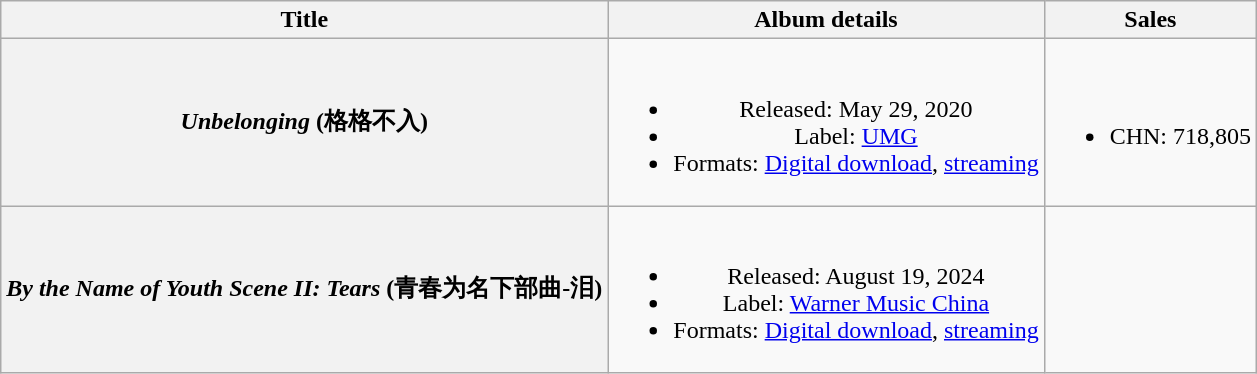<table class="wikitable plainrowheaders" style="text-align:center;">
<tr>
<th>Title</th>
<th>Album details</th>
<th>Sales</th>
</tr>
<tr>
<th scope="row"><em>Unbelonging</em> (格格不入)</th>
<td><br><ul><li>Released: May 29, 2020</li><li>Label: <a href='#'>UMG</a></li><li>Formats: <a href='#'>Digital download</a>, <a href='#'>streaming</a></li></ul></td>
<td><br><ul><li>CHN: 718,805</li></ul></td>
</tr>
<tr>
<th scope="row"><em>By the Name of Youth Scene II: Tears</em> (青春为名下部曲-泪)</th>
<td><br><ul><li>Released: August 19, 2024</li><li>Label: <a href='#'>Warner Music China</a></li><li>Formats: <a href='#'>Digital download</a>, <a href='#'>streaming</a></li></ul></td>
</tr>
</table>
